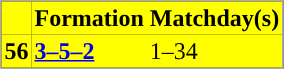<table class="toccolours" border="0" cellpadding="2" cellspacing="0" align="center" style="margin: 0.5em 0 1em 1em; background: #000000; border: 1px #aaaaaa solid;">
<tr bgcolor=#FFFF00>
<th></th>
<th>Formation</th>
<th>Matchday(s)</th>
</tr>
<tr bgcolor=#FFFF00>
<td><strong>56</strong></td>
<td><a href='#'><span><strong>3–5–2</strong></span></a></td>
<td>1–34</td>
</tr>
</table>
